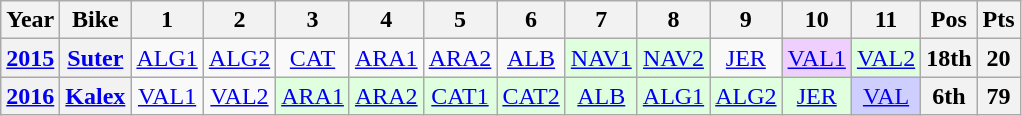<table class="wikitable" style="text-align:center;">
<tr>
<th>Year</th>
<th>Bike</th>
<th>1</th>
<th>2</th>
<th>3</th>
<th>4</th>
<th>5</th>
<th>6</th>
<th>7</th>
<th>8</th>
<th>9</th>
<th>10</th>
<th>11</th>
<th>Pos</th>
<th>Pts</th>
</tr>
<tr>
<th><a href='#'>2015</a></th>
<th><a href='#'>Suter</a></th>
<td><a href='#'>ALG1</a></td>
<td><a href='#'>ALG2</a></td>
<td><a href='#'>CAT</a></td>
<td><a href='#'>ARA1</a></td>
<td><a href='#'>ARA2</a></td>
<td><a href='#'>ALB</a></td>
<td style="background:#dfffdf;"><a href='#'>NAV1</a><br></td>
<td style="background:#dfffdf;"><a href='#'>NAV2</a><br></td>
<td><a href='#'>JER</a></td>
<td style="background:#efcfff;"><a href='#'>VAL1</a><br></td>
<td style="background:#dfffdf;"><a href='#'>VAL2</a><br></td>
<th>18th</th>
<th>20</th>
</tr>
<tr>
<th><a href='#'>2016</a></th>
<th><a href='#'>Kalex</a></th>
<td><a href='#'>VAL1</a></td>
<td><a href='#'>VAL2</a></td>
<td style="background:#dfffdf;"><a href='#'>ARA1</a><br></td>
<td style="background:#dfffdf;"><a href='#'>ARA2</a><br></td>
<td style="background:#dfffdf;"><a href='#'>CAT1</a><br></td>
<td style="background:#dfffdf;"><a href='#'>CAT2</a><br></td>
<td style="background:#dfffdf;"><a href='#'>ALB</a><br></td>
<td style="background:#dfffdf;"><a href='#'>ALG1</a><br></td>
<td style="background:#dfffdf;"><a href='#'>ALG2</a><br></td>
<td style="background:#dfffdf;"><a href='#'>JER</a><br></td>
<td style="background:#cfcfff;"><a href='#'>VAL</a><br></td>
<th>6th</th>
<th>79</th>
</tr>
</table>
